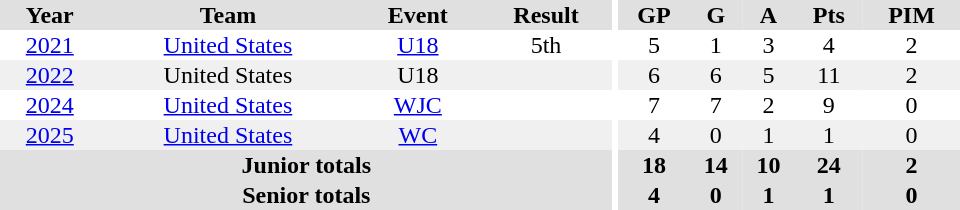<table border="0" cellpadding="1" cellspacing="0" ID="Table3" style="text-align:center; width:40em;">
<tr bgcolor="#e0e0e0">
<th>Year</th>
<th>Team</th>
<th>Event</th>
<th>Result</th>
<th rowspan="98" bgcolor="#ffffff"></th>
<th>GP</th>
<th>G</th>
<th>A</th>
<th>Pts</th>
<th>PIM</th>
</tr>
<tr>
<td><a href='#'>2021</a></td>
<td><a href='#'>United States</a></td>
<td><a href='#'>U18</a></td>
<td>5th</td>
<td>5</td>
<td>1</td>
<td>3</td>
<td>4</td>
<td>2</td>
</tr>
<tr bgcolor="#f0f0f0">
<td><a href='#'>2022</a></td>
<td>United States</td>
<td>U18</td>
<td></td>
<td>6</td>
<td>6</td>
<td>5</td>
<td>11</td>
<td>2</td>
</tr>
<tr>
<td><a href='#'>2024</a></td>
<td><a href='#'>United States</a></td>
<td><a href='#'>WJC</a></td>
<td></td>
<td>7</td>
<td>7</td>
<td>2</td>
<td>9</td>
<td>0</td>
</tr>
<tr bgcolor="#f0f0f0">
<td><a href='#'>2025</a></td>
<td><a href='#'>United States</a></td>
<td><a href='#'>WC</a></td>
<td></td>
<td>4</td>
<td>0</td>
<td>1</td>
<td>1</td>
<td>0</td>
</tr>
<tr bgcolor="#e0e0e0">
<th colspan="4">Junior totals</th>
<th>18</th>
<th>14</th>
<th>10</th>
<th>24</th>
<th>2</th>
</tr>
<tr bgcolor="#e0e0e0">
<th colspan="4">Senior totals</th>
<th>4</th>
<th>0</th>
<th>1</th>
<th>1</th>
<th>0</th>
</tr>
</table>
